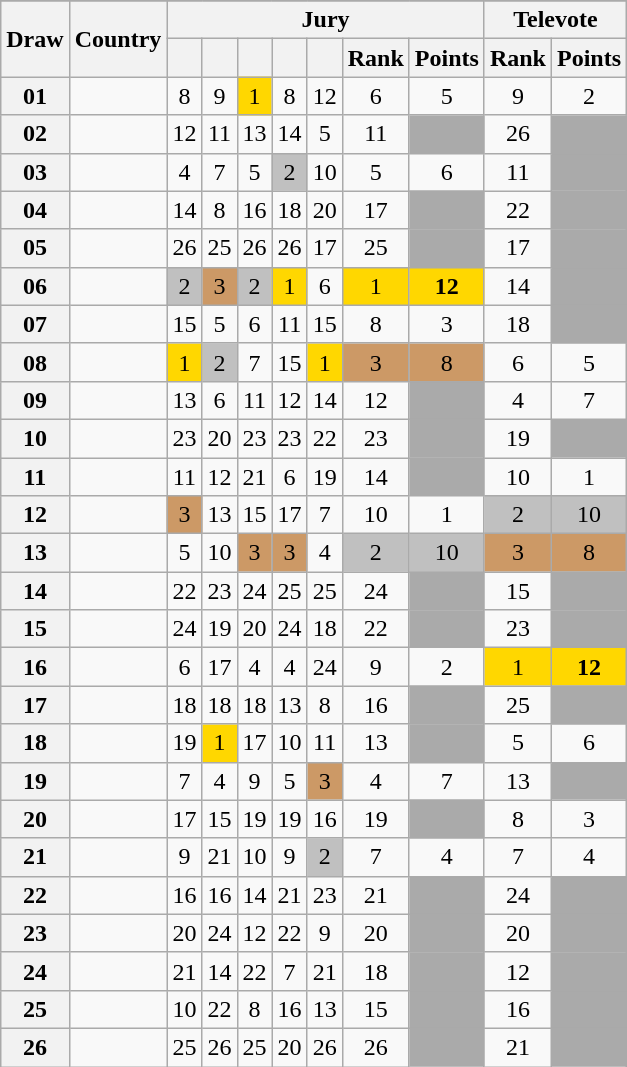<table class="sortable wikitable collapsible plainrowheaders" style="text-align:center;">
<tr>
</tr>
<tr>
<th scope="col" rowspan="2">Draw</th>
<th scope="col" rowspan="2">Country</th>
<th scope="col" colspan="7">Jury</th>
<th scope="col" colspan="2">Televote</th>
</tr>
<tr>
<th scope="col"><small></small></th>
<th scope="col"><small></small></th>
<th scope="col"><small></small></th>
<th scope="col"><small></small></th>
<th scope="col"><small></small></th>
<th scope="col">Rank</th>
<th scope="col">Points</th>
<th scope="col">Rank</th>
<th scope="col">Points</th>
</tr>
<tr>
<th scope="row" style="text-align:center;">01</th>
<td style="text-align:left;"></td>
<td>8</td>
<td>9</td>
<td style="background:gold;">1</td>
<td>8</td>
<td>12</td>
<td>6</td>
<td>5</td>
<td>9</td>
<td>2</td>
</tr>
<tr>
<th scope="row" style="text-align:center;">02</th>
<td style="text-align:left;"></td>
<td>12</td>
<td>11</td>
<td>13</td>
<td>14</td>
<td>5</td>
<td>11</td>
<td style="background:#AAAAAA;"></td>
<td>26</td>
<td style="background:#AAAAAA;"></td>
</tr>
<tr>
<th scope="row" style="text-align:center;">03</th>
<td style="text-align:left;"></td>
<td>4</td>
<td>7</td>
<td>5</td>
<td style="background:silver;">2</td>
<td>10</td>
<td>5</td>
<td>6</td>
<td>11</td>
<td style="background:#AAAAAA;"></td>
</tr>
<tr>
<th scope="row" style="text-align:center;">04</th>
<td style="text-align:left;"></td>
<td>14</td>
<td>8</td>
<td>16</td>
<td>18</td>
<td>20</td>
<td>17</td>
<td style="background:#AAAAAA;"></td>
<td>22</td>
<td style="background:#AAAAAA;"></td>
</tr>
<tr>
<th scope="row" style="text-align:center;">05</th>
<td style="text-align:left;"></td>
<td>26</td>
<td>25</td>
<td>26</td>
<td>26</td>
<td>17</td>
<td>25</td>
<td style="background:#AAAAAA;"></td>
<td>17</td>
<td style="background:#AAAAAA;"></td>
</tr>
<tr>
<th scope="row" style="text-align:center;">06</th>
<td style="text-align:left;"></td>
<td style="background:silver;">2</td>
<td style="background:#CC9966;">3</td>
<td style="background:silver;">2</td>
<td style="background:gold;">1</td>
<td>6</td>
<td style="background:gold;">1</td>
<td style="background:gold;"><strong>12</strong></td>
<td>14</td>
<td style="background:#AAAAAA;"></td>
</tr>
<tr>
<th scope="row" style="text-align:center;">07</th>
<td style="text-align:left;"></td>
<td>15</td>
<td>5</td>
<td>6</td>
<td>11</td>
<td>15</td>
<td>8</td>
<td>3</td>
<td>18</td>
<td style="background:#AAAAAA;"></td>
</tr>
<tr>
<th scope="row" style="text-align:center;">08</th>
<td style="text-align:left;"></td>
<td style="background:gold;">1</td>
<td style="background:silver;">2</td>
<td>7</td>
<td>15</td>
<td style="background:gold;">1</td>
<td style="background:#CC9966;">3</td>
<td style="background:#CC9966;">8</td>
<td>6</td>
<td>5</td>
</tr>
<tr>
<th scope="row" style="text-align:center;">09</th>
<td style="text-align:left;"></td>
<td>13</td>
<td>6</td>
<td>11</td>
<td>12</td>
<td>14</td>
<td>12</td>
<td style="background:#AAAAAA;"></td>
<td>4</td>
<td>7</td>
</tr>
<tr>
<th scope="row" style="text-align:center;">10</th>
<td style="text-align:left;"></td>
<td>23</td>
<td>20</td>
<td>23</td>
<td>23</td>
<td>22</td>
<td>23</td>
<td style="background:#AAAAAA;"></td>
<td>19</td>
<td style="background:#AAAAAA;"></td>
</tr>
<tr>
<th scope="row" style="text-align:center;">11</th>
<td style="text-align:left;"></td>
<td>11</td>
<td>12</td>
<td>21</td>
<td>6</td>
<td>19</td>
<td>14</td>
<td style="background:#AAAAAA;"></td>
<td>10</td>
<td>1</td>
</tr>
<tr>
<th scope="row" style="text-align:center;">12</th>
<td style="text-align:left;"></td>
<td style="background:#CC9966;">3</td>
<td>13</td>
<td>15</td>
<td>17</td>
<td>7</td>
<td>10</td>
<td>1</td>
<td style="background:silver;">2</td>
<td style="background:silver;">10</td>
</tr>
<tr>
<th scope="row" style="text-align:center;">13</th>
<td style="text-align:left;"></td>
<td>5</td>
<td>10</td>
<td style="background:#CC9966;">3</td>
<td style="background:#CC9966;">3</td>
<td>4</td>
<td style="background:silver;">2</td>
<td style="background:silver;">10</td>
<td style="background:#CC9966;">3</td>
<td style="background:#CC9966;">8</td>
</tr>
<tr>
<th scope="row" style="text-align:center;">14</th>
<td style="text-align:left;"></td>
<td>22</td>
<td>23</td>
<td>24</td>
<td>25</td>
<td>25</td>
<td>24</td>
<td style="background:#AAAAAA;"></td>
<td>15</td>
<td style="background:#AAAAAA;"></td>
</tr>
<tr>
<th scope="row" style="text-align:center;">15</th>
<td style="text-align:left;"></td>
<td>24</td>
<td>19</td>
<td>20</td>
<td>24</td>
<td>18</td>
<td>22</td>
<td style="background:#AAAAAA;"></td>
<td>23</td>
<td style="background:#AAAAAA;"></td>
</tr>
<tr>
<th scope="row" style="text-align:center;">16</th>
<td style="text-align:left;"></td>
<td>6</td>
<td>17</td>
<td>4</td>
<td>4</td>
<td>24</td>
<td>9</td>
<td>2</td>
<td style="background:gold;">1</td>
<td style="background:gold;"><strong>12</strong></td>
</tr>
<tr>
<th scope="row" style="text-align:center;">17</th>
<td style="text-align:left;"></td>
<td>18</td>
<td>18</td>
<td>18</td>
<td>13</td>
<td>8</td>
<td>16</td>
<td style="background:#AAAAAA;"></td>
<td>25</td>
<td style="background:#AAAAAA;"></td>
</tr>
<tr>
<th scope="row" style="text-align:center;">18</th>
<td style="text-align:left;"></td>
<td>19</td>
<td style="background:gold;">1</td>
<td>17</td>
<td>10</td>
<td>11</td>
<td>13</td>
<td style="background:#AAAAAA;"></td>
<td>5</td>
<td>6</td>
</tr>
<tr>
<th scope="row" style="text-align:center;">19</th>
<td style="text-align:left;"></td>
<td>7</td>
<td>4</td>
<td>9</td>
<td>5</td>
<td style="background:#CC9966;">3</td>
<td>4</td>
<td>7</td>
<td>13</td>
<td style="background:#AAAAAA;"></td>
</tr>
<tr>
<th scope="row" style="text-align:center;">20</th>
<td style="text-align:left;"></td>
<td>17</td>
<td>15</td>
<td>19</td>
<td>19</td>
<td>16</td>
<td>19</td>
<td style="background:#AAAAAA;"></td>
<td>8</td>
<td>3</td>
</tr>
<tr>
<th scope="row" style="text-align:center;">21</th>
<td style="text-align:left;"></td>
<td>9</td>
<td>21</td>
<td>10</td>
<td>9</td>
<td style="background:silver;">2</td>
<td>7</td>
<td>4</td>
<td>7</td>
<td>4</td>
</tr>
<tr>
<th scope="row" style="text-align:center;">22</th>
<td style="text-align:left;"></td>
<td>16</td>
<td>16</td>
<td>14</td>
<td>21</td>
<td>23</td>
<td>21</td>
<td style="background:#AAAAAA;"></td>
<td>24</td>
<td style="background:#AAAAAA;"></td>
</tr>
<tr>
<th scope="row" style="text-align:center;">23</th>
<td style="text-align:left;"></td>
<td>20</td>
<td>24</td>
<td>12</td>
<td>22</td>
<td>9</td>
<td>20</td>
<td style="background:#AAAAAA;"></td>
<td>20</td>
<td style="background:#AAAAAA;"></td>
</tr>
<tr>
<th scope="row" style="text-align:center;">24</th>
<td style="text-align:left;"></td>
<td>21</td>
<td>14</td>
<td>22</td>
<td>7</td>
<td>21</td>
<td>18</td>
<td style="background:#AAAAAA;"></td>
<td>12</td>
<td style="background:#AAAAAA;"></td>
</tr>
<tr>
<th scope="row" style="text-align:center;">25</th>
<td style="text-align:left;"></td>
<td>10</td>
<td>22</td>
<td>8</td>
<td>16</td>
<td>13</td>
<td>15</td>
<td style="background:#AAAAAA;"></td>
<td>16</td>
<td style="background:#AAAAAA;"></td>
</tr>
<tr>
<th scope="row" style="text-align:center;">26</th>
<td style="text-align:left;"></td>
<td>25</td>
<td>26</td>
<td>25</td>
<td>20</td>
<td>26</td>
<td>26</td>
<td style="background:#AAAAAA;"></td>
<td>21</td>
<td style="background:#AAAAAA;"></td>
</tr>
</table>
